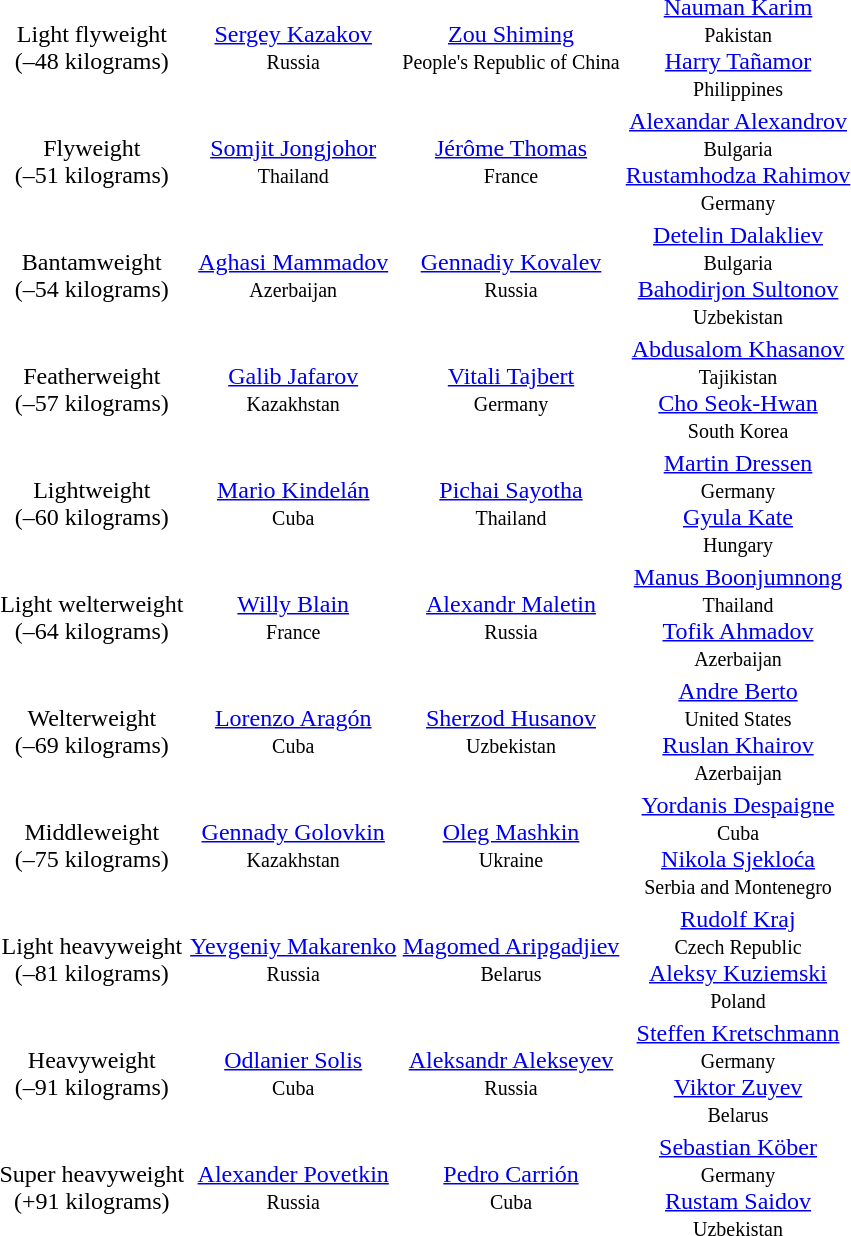<table>
<tr align="center">
<td>Light flyweight<br>(–48 kilograms)</td>
<td> <a href='#'>Sergey Kazakov</a><br><small>Russia</small></td>
<td> <a href='#'>Zou Shiming</a><br><small>People's Republic of China</small></td>
<td> <a href='#'>Nauman Karim</a><br><small>Pakistan</small><br> <a href='#'>Harry Tañamor</a><br><small>Philippines</small></td>
</tr>
<tr align="center">
<td>Flyweight<br>(–51 kilograms)</td>
<td> <a href='#'>Somjit Jongjohor</a><br><small>Thailand</small></td>
<td> <a href='#'>Jérôme Thomas</a><br><small>France</small></td>
<td> <a href='#'>Alexandar Alexandrov</a><br><small>Bulgaria</small><br> <a href='#'>Rustamhodza Rahimov</a><br><small>Germany</small></td>
</tr>
<tr align="center">
<td>Bantamweight<br>(–54 kilograms)</td>
<td> <a href='#'>Aghasi Mammadov</a><br><small>Azerbaijan</small></td>
<td> <a href='#'>Gennadiy Kovalev</a><br><small>Russia</small></td>
<td> <a href='#'>Detelin Dalakliev</a><br><small>Bulgaria</small><br> <a href='#'>Bahodirjon Sultonov</a><br><small>Uzbekistan</small></td>
</tr>
<tr align="center">
<td>Featherweight<br>(–57 kilograms)</td>
<td> <a href='#'>Galib Jafarov</a><br><small>Kazakhstan</small></td>
<td> <a href='#'>Vitali Tajbert</a><br><small>Germany</small></td>
<td> <a href='#'>Abdusalom Khasanov</a><br><small>Tajikistan</small><br> <a href='#'>Cho Seok-Hwan</a><br><small>South Korea</small></td>
</tr>
<tr align="center">
<td>Lightweight<br>(–60 kilograms)</td>
<td> <a href='#'>Mario Kindelán</a><br><small>Cuba</small></td>
<td> <a href='#'>Pichai Sayotha</a><br><small>Thailand</small></td>
<td> <a href='#'>Martin Dressen</a><br><small>Germany</small><br> <a href='#'>Gyula Kate</a><br><small>Hungary</small></td>
</tr>
<tr align="center">
<td>Light welterweight<br>(–64 kilograms)</td>
<td> <a href='#'>Willy Blain</a><br><small>France</small></td>
<td> <a href='#'>Alexandr Maletin</a><br><small>Russia</small></td>
<td> <a href='#'>Manus Boonjumnong</a><br><small>Thailand</small><br> <a href='#'>Tofik Ahmadov</a><br><small>Azerbaijan</small></td>
</tr>
<tr align="center">
<td>Welterweight<br>(–69 kilograms)</td>
<td> <a href='#'>Lorenzo Aragón</a><br><small>Cuba</small></td>
<td> <a href='#'>Sherzod Husanov</a><br><small>Uzbekistan</small></td>
<td> <a href='#'>Andre Berto</a><br><small>United States</small><br> <a href='#'>Ruslan Khairov</a><br><small>Azerbaijan</small></td>
</tr>
<tr align="center">
<td>Middleweight<br>(–75 kilograms)</td>
<td> <a href='#'>Gennady Golovkin</a><br><small>Kazakhstan</small></td>
<td> <a href='#'>Oleg Mashkin</a><br><small>Ukraine</small></td>
<td> <a href='#'>Yordanis Despaigne</a><br><small>Cuba</small><br> <a href='#'>Nikola Sjekloća</a><br><small>Serbia and Montenegro</small></td>
</tr>
<tr align="center">
<td>Light heavyweight<br>(–81 kilograms)</td>
<td> <a href='#'>Yevgeniy Makarenko</a><br><small>Russia</small></td>
<td> <a href='#'>Magomed Aripgadjiev</a><br><small>Belarus</small></td>
<td> <a href='#'>Rudolf Kraj</a><br><small>Czech Republic</small><br> <a href='#'>Aleksy Kuziemski</a><br><small>Poland</small></td>
</tr>
<tr align="center">
<td>Heavyweight<br>(–91 kilograms)</td>
<td> <a href='#'>Odlanier Solis</a><br><small>Cuba</small></td>
<td> <a href='#'>Aleksandr Alekseyev</a><br><small>Russia</small></td>
<td> <a href='#'>Steffen Kretschmann</a><br><small>Germany</small><br> <a href='#'>Viktor Zuyev</a><br><small>Belarus</small></td>
</tr>
<tr align="center">
<td>Super heavyweight<br>(+91 kilograms)</td>
<td> <a href='#'>Alexander Povetkin</a><br><small>Russia</small></td>
<td> <a href='#'>Pedro Carrión</a><br><small>Cuba</small></td>
<td> <a href='#'>Sebastian Köber</a><br><small>Germany</small><br> <a href='#'>Rustam Saidov</a><br><small>Uzbekistan</small></td>
</tr>
</table>
